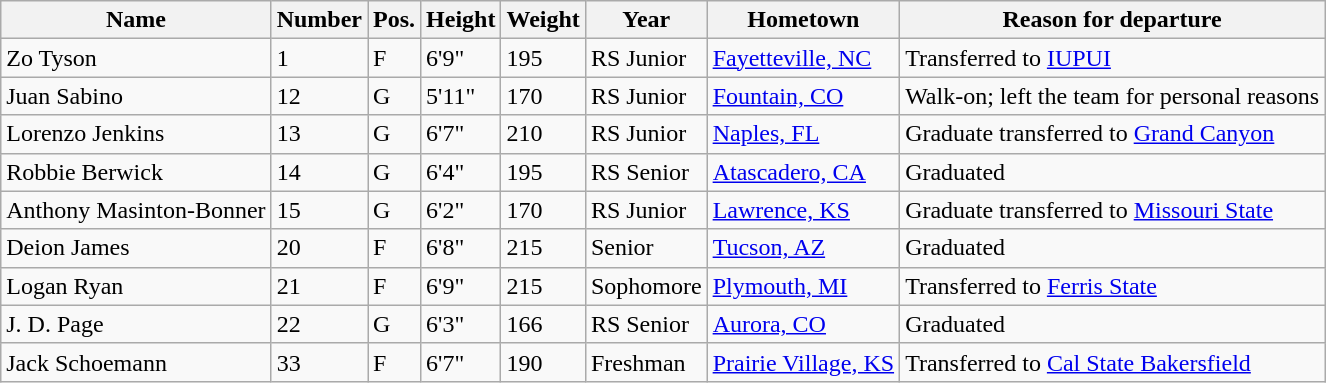<table class="wikitable sortable" border="1">
<tr>
<th>Name</th>
<th>Number</th>
<th>Pos.</th>
<th>Height</th>
<th>Weight</th>
<th>Year</th>
<th>Hometown</th>
<th class="unsortable">Reason for departure</th>
</tr>
<tr>
<td>Zo Tyson</td>
<td>1</td>
<td>F</td>
<td>6'9"</td>
<td>195</td>
<td>RS Junior</td>
<td><a href='#'>Fayetteville, NC</a></td>
<td>Transferred to <a href='#'>IUPUI</a></td>
</tr>
<tr>
<td>Juan Sabino</td>
<td>12</td>
<td>G</td>
<td>5'11"</td>
<td>170</td>
<td>RS Junior</td>
<td><a href='#'>Fountain, CO</a></td>
<td>Walk-on; left the team for personal reasons</td>
</tr>
<tr>
<td>Lorenzo Jenkins</td>
<td>13</td>
<td>G</td>
<td>6'7"</td>
<td>210</td>
<td>RS Junior</td>
<td><a href='#'>Naples, FL</a></td>
<td>Graduate transferred to <a href='#'>Grand Canyon</a></td>
</tr>
<tr>
<td>Robbie Berwick</td>
<td>14</td>
<td>G</td>
<td>6'4"</td>
<td>195</td>
<td>RS Senior</td>
<td><a href='#'>Atascadero, CA</a></td>
<td>Graduated</td>
</tr>
<tr>
<td>Anthony Masinton-Bonner</td>
<td>15</td>
<td>G</td>
<td>6'2"</td>
<td>170</td>
<td>RS Junior</td>
<td><a href='#'>Lawrence, KS</a></td>
<td>Graduate transferred to <a href='#'>Missouri State</a></td>
</tr>
<tr>
<td>Deion James</td>
<td>20</td>
<td>F</td>
<td>6'8"</td>
<td>215</td>
<td>Senior</td>
<td><a href='#'>Tucson, AZ</a></td>
<td>Graduated</td>
</tr>
<tr>
<td>Logan Ryan</td>
<td>21</td>
<td>F</td>
<td>6'9"</td>
<td>215</td>
<td>Sophomore</td>
<td><a href='#'>Plymouth, MI</a></td>
<td>Transferred to <a href='#'>Ferris State</a></td>
</tr>
<tr>
<td>J. D. Page</td>
<td>22</td>
<td>G</td>
<td>6'3"</td>
<td>166</td>
<td>RS Senior</td>
<td><a href='#'>Aurora, CO</a></td>
<td>Graduated</td>
</tr>
<tr>
<td>Jack Schoemann</td>
<td>33</td>
<td>F</td>
<td>6'7"</td>
<td>190</td>
<td>Freshman</td>
<td><a href='#'>Prairie Village, KS</a></td>
<td>Transferred to <a href='#'>Cal State Bakersfield</a></td>
</tr>
</table>
